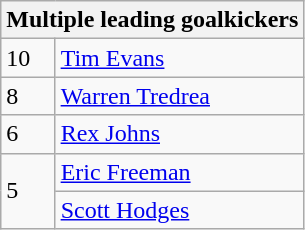<table class="wikitable">
<tr>
<th colspan="2">Multiple leading goalkickers</th>
</tr>
<tr>
<td>10</td>
<td><a href='#'>Tim Evans</a></td>
</tr>
<tr>
<td>8</td>
<td><a href='#'>Warren Tredrea</a></td>
</tr>
<tr>
<td>6</td>
<td><a href='#'>Rex Johns</a></td>
</tr>
<tr>
<td rowspan="2">5</td>
<td><a href='#'>Eric Freeman</a></td>
</tr>
<tr>
<td><a href='#'>Scott Hodges</a></td>
</tr>
</table>
